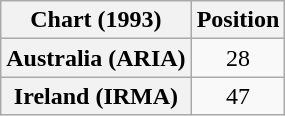<table class="wikitable sortable plainrowheaders" style="text-align:center">
<tr>
<th>Chart (1993)</th>
<th>Position</th>
</tr>
<tr>
<th scope="row">Australia (ARIA)</th>
<td>28</td>
</tr>
<tr>
<th scope="row">Ireland (IRMA)</th>
<td>47</td>
</tr>
</table>
